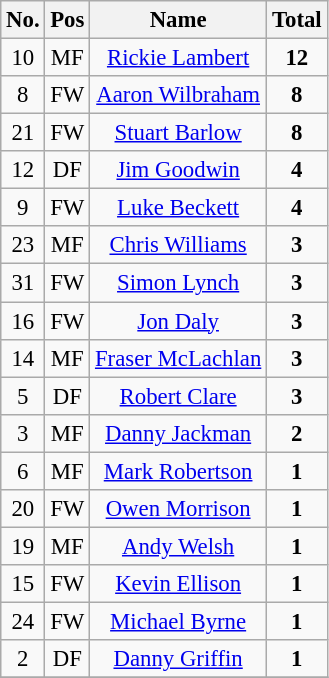<table class="wikitable sortable" style="text-align:center; font-size:95%">
<tr>
<th>No.</th>
<th>Pos</th>
<th>Name</th>
<th>Total</th>
</tr>
<tr>
<td>10</td>
<td>MF</td>
<td><a href='#'>Rickie Lambert</a></td>
<td><strong>12</strong></td>
</tr>
<tr>
<td>8</td>
<td>FW</td>
<td><a href='#'>Aaron Wilbraham</a></td>
<td><strong>8</strong></td>
</tr>
<tr>
<td>21</td>
<td>FW</td>
<td><a href='#'>Stuart Barlow</a></td>
<td><strong>8</strong></td>
</tr>
<tr>
<td>12</td>
<td>DF</td>
<td><a href='#'>Jim Goodwin</a></td>
<td><strong>4</strong></td>
</tr>
<tr>
<td>9</td>
<td>FW</td>
<td><a href='#'>Luke Beckett</a></td>
<td><strong>4</strong></td>
</tr>
<tr>
<td>23</td>
<td>MF</td>
<td><a href='#'>Chris Williams</a></td>
<td><strong>3</strong></td>
</tr>
<tr>
<td>31</td>
<td>FW</td>
<td><a href='#'>Simon Lynch</a></td>
<td><strong>3</strong></td>
</tr>
<tr>
<td>16</td>
<td>FW</td>
<td><a href='#'>Jon Daly</a></td>
<td><strong>3</strong></td>
</tr>
<tr>
<td>14</td>
<td>MF</td>
<td><a href='#'>Fraser McLachlan</a></td>
<td><strong>3</strong></td>
</tr>
<tr>
<td>5</td>
<td>DF</td>
<td><a href='#'>Robert Clare</a></td>
<td><strong>3</strong></td>
</tr>
<tr>
<td>3</td>
<td>MF</td>
<td><a href='#'>Danny Jackman</a></td>
<td><strong>2</strong></td>
</tr>
<tr>
<td>6</td>
<td>MF</td>
<td><a href='#'>Mark Robertson</a></td>
<td><strong>1</strong></td>
</tr>
<tr>
<td>20</td>
<td>FW</td>
<td><a href='#'>Owen Morrison</a></td>
<td><strong>1</strong></td>
</tr>
<tr>
<td>19</td>
<td>MF</td>
<td><a href='#'>Andy Welsh</a></td>
<td><strong>1</strong></td>
</tr>
<tr>
<td>15</td>
<td>FW</td>
<td><a href='#'>Kevin Ellison</a></td>
<td><strong>1</strong></td>
</tr>
<tr>
<td>24</td>
<td>FW</td>
<td><a href='#'>Michael Byrne</a></td>
<td><strong>1</strong></td>
</tr>
<tr>
<td>2</td>
<td>DF</td>
<td><a href='#'>Danny Griffin</a></td>
<td><strong>1</strong></td>
</tr>
<tr>
</tr>
</table>
